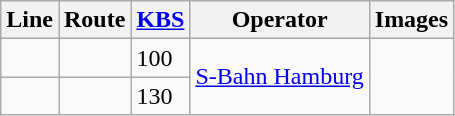<table class="wikitable sortable" style="">
<tr>
<th>Line</th>
<th>Route</th>
<th><a href='#'>KBS</a></th>
<th>Operator</th>
<th>Images</th>
</tr>
<tr>
<td align="center"></td>
<td></td>
<td>100</td>
<td rowspan="2"><a href='#'>S-Bahn Hamburg</a></td>
<td rowspan="2"></td>
</tr>
<tr>
<td align="center"></td>
<td></td>
<td>130</td>
</tr>
</table>
